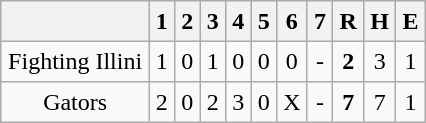<table align = right border="2" cellpadding="4" cellspacing="0" style="margin: 1em 1em 1em 1em; background: #F9F9F9; border: 1px #aaa solid; border-collapse: collapse;">
<tr align=center style="background: #F2F2F2;">
<th></th>
<th>1</th>
<th>2</th>
<th>3</th>
<th>4</th>
<th>5</th>
<th>6</th>
<th>7</th>
<th>R</th>
<th>H</th>
<th>E</th>
</tr>
<tr align=center>
<td>Fighting Illini</td>
<td>1</td>
<td>0</td>
<td>1</td>
<td>0</td>
<td>0</td>
<td>0</td>
<td>-</td>
<td><strong>2</strong></td>
<td>3</td>
<td>1</td>
</tr>
<tr align=center>
<td>Gators</td>
<td>2</td>
<td>0</td>
<td>2</td>
<td>3</td>
<td>0</td>
<td>X</td>
<td>-</td>
<td><strong>7</strong></td>
<td>7</td>
<td>1</td>
</tr>
</table>
